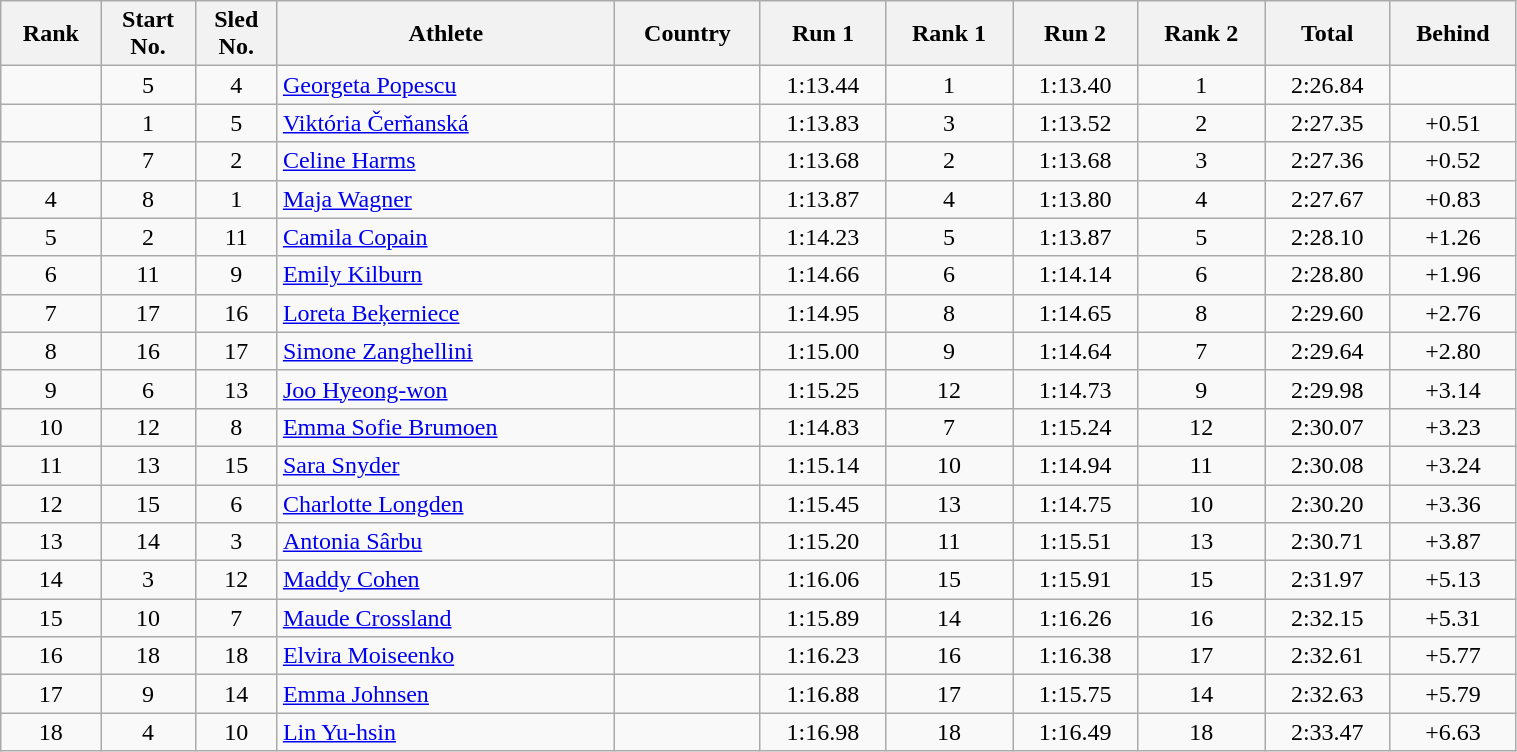<table class="wikitable sortable" width=80% style="text-align:center">
<tr>
<th>Rank</th>
<th>Start<br>No.</th>
<th>Sled<br>No.</th>
<th>Athlete</th>
<th>Country</th>
<th>Run 1</th>
<th>Rank 1</th>
<th>Run 2</th>
<th>Rank 2</th>
<th>Total</th>
<th>Behind</th>
</tr>
<tr>
<td></td>
<td>5</td>
<td>4</td>
<td align=left><a href='#'>Georgeta Popescu</a></td>
<td align=left></td>
<td>1:13.44</td>
<td>1</td>
<td>1:13.40</td>
<td>1</td>
<td>2:26.84</td>
<td></td>
</tr>
<tr>
<td></td>
<td>1</td>
<td>5</td>
<td align=left><a href='#'>Viktória Čerňanská</a></td>
<td align=left></td>
<td>1:13.83</td>
<td>3</td>
<td>1:13.52</td>
<td>2</td>
<td>2:27.35</td>
<td>+0.51</td>
</tr>
<tr>
<td></td>
<td>7</td>
<td>2</td>
<td align=left><a href='#'>Celine Harms</a></td>
<td align=left></td>
<td>1:13.68</td>
<td>2</td>
<td>1:13.68</td>
<td>3</td>
<td>2:27.36</td>
<td>+0.52</td>
</tr>
<tr>
<td>4</td>
<td>8</td>
<td>1</td>
<td align=left><a href='#'>Maja Wagner</a></td>
<td align=left></td>
<td>1:13.87</td>
<td>4</td>
<td>1:13.80</td>
<td>4</td>
<td>2:27.67</td>
<td>+0.83</td>
</tr>
<tr>
<td>5</td>
<td>2</td>
<td>11</td>
<td align=left><a href='#'>Camila Copain</a></td>
<td align=left></td>
<td>1:14.23</td>
<td>5</td>
<td>1:13.87</td>
<td>5</td>
<td>2:28.10</td>
<td>+1.26</td>
</tr>
<tr>
<td>6</td>
<td>11</td>
<td>9</td>
<td align=left><a href='#'>Emily Kilburn</a></td>
<td align=left></td>
<td>1:14.66</td>
<td>6</td>
<td>1:14.14</td>
<td>6</td>
<td>2:28.80</td>
<td>+1.96</td>
</tr>
<tr>
<td>7</td>
<td>17</td>
<td>16</td>
<td align=left><a href='#'>Loreta Beķerniece</a></td>
<td align=left></td>
<td>1:14.95</td>
<td>8</td>
<td>1:14.65</td>
<td>8</td>
<td>2:29.60</td>
<td>+2.76</td>
</tr>
<tr>
<td>8</td>
<td>16</td>
<td>17</td>
<td align=left><a href='#'>Simone Zanghellini</a></td>
<td align=left></td>
<td>1:15.00</td>
<td>9</td>
<td>1:14.64</td>
<td>7</td>
<td>2:29.64</td>
<td>+2.80</td>
</tr>
<tr>
<td>9</td>
<td>6</td>
<td>13</td>
<td align=left><a href='#'>Joo Hyeong-won</a></td>
<td align=left></td>
<td>1:15.25</td>
<td>12</td>
<td>1:14.73</td>
<td>9</td>
<td>2:29.98</td>
<td>+3.14</td>
</tr>
<tr>
<td>10</td>
<td>12</td>
<td>8</td>
<td align=left><a href='#'>Emma Sofie Brumoen</a></td>
<td align=left></td>
<td>1:14.83</td>
<td>7</td>
<td>1:15.24</td>
<td>12</td>
<td>2:30.07</td>
<td>+3.23</td>
</tr>
<tr>
<td>11</td>
<td>13</td>
<td>15</td>
<td align=left><a href='#'>Sara Snyder</a></td>
<td align=left></td>
<td>1:15.14</td>
<td>10</td>
<td>1:14.94</td>
<td>11</td>
<td>2:30.08</td>
<td>+3.24</td>
</tr>
<tr>
<td>12</td>
<td>15</td>
<td>6</td>
<td align=left><a href='#'>Charlotte Longden</a></td>
<td align=left></td>
<td>1:15.45</td>
<td>13</td>
<td>1:14.75</td>
<td>10</td>
<td>2:30.20</td>
<td>+3.36</td>
</tr>
<tr>
<td>13</td>
<td>14</td>
<td>3</td>
<td align=left><a href='#'>Antonia Sârbu</a></td>
<td align=left></td>
<td>1:15.20</td>
<td>11</td>
<td>1:15.51</td>
<td>13</td>
<td>2:30.71</td>
<td>+3.87</td>
</tr>
<tr>
<td>14</td>
<td>3</td>
<td>12</td>
<td align=left><a href='#'>Maddy Cohen</a></td>
<td align=left></td>
<td>1:16.06</td>
<td>15</td>
<td>1:15.91</td>
<td>15</td>
<td>2:31.97</td>
<td>+5.13</td>
</tr>
<tr>
<td>15</td>
<td>10</td>
<td>7</td>
<td align=left><a href='#'>Maude Crossland</a></td>
<td align=left></td>
<td>1:15.89</td>
<td>14</td>
<td>1:16.26</td>
<td>16</td>
<td>2:32.15</td>
<td>+5.31</td>
</tr>
<tr>
<td>16</td>
<td>18</td>
<td>18</td>
<td align=left><a href='#'>Elvira Moiseenko</a></td>
<td align=left></td>
<td>1:16.23</td>
<td>16</td>
<td>1:16.38</td>
<td>17</td>
<td>2:32.61</td>
<td>+5.77</td>
</tr>
<tr>
<td>17</td>
<td>9</td>
<td>14</td>
<td align=left><a href='#'>Emma Johnsen</a></td>
<td align=left></td>
<td>1:16.88</td>
<td>17</td>
<td>1:15.75</td>
<td>14</td>
<td>2:32.63</td>
<td>+5.79</td>
</tr>
<tr>
<td>18</td>
<td>4</td>
<td>10</td>
<td align=left><a href='#'>Lin Yu-hsin</a></td>
<td align=left></td>
<td>1:16.98</td>
<td>18</td>
<td>1:16.49</td>
<td>18</td>
<td>2:33.47</td>
<td>+6.63</td>
</tr>
</table>
